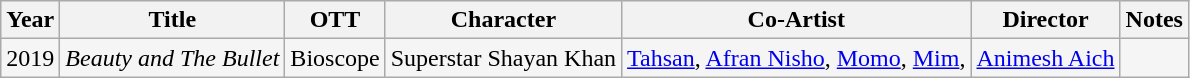<table class="wikitable sortable" style="background:#F5F5F5;">
<tr>
<th>Year</th>
<th>Title</th>
<th>OTT</th>
<th>Character</th>
<th>Co-Artist</th>
<th>Director</th>
<th>Notes</th>
</tr>
<tr>
<td>2019</td>
<td><em>Beauty and The Bullet</em></td>
<td>Bioscope</td>
<td>Superstar Shayan Khan</td>
<td><a href='#'>Tahsan</a>, <a href='#'>Afran Nisho</a>, <a href='#'>Momo</a>, <a href='#'>Mim</a>,</td>
<td><a href='#'>Animesh Aich</a></td>
<td></td>
</tr>
</table>
